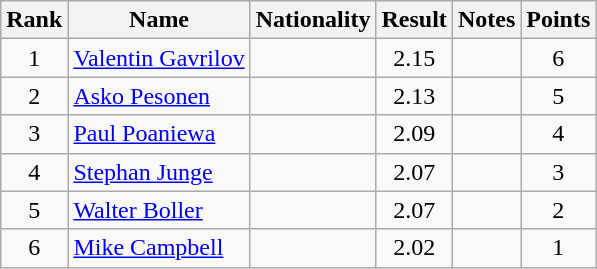<table class="wikitable sortable" style="text-align:center">
<tr>
<th>Rank</th>
<th>Name</th>
<th>Nationality</th>
<th>Result</th>
<th>Notes</th>
<th>Points</th>
</tr>
<tr>
<td>1</td>
<td align=left><a href='#'>Valentin Gavrilov</a></td>
<td align=left></td>
<td>2.15</td>
<td></td>
<td>6</td>
</tr>
<tr>
<td>2</td>
<td align=left><a href='#'>Asko Pesonen</a></td>
<td align=left></td>
<td>2.13</td>
<td></td>
<td>5</td>
</tr>
<tr>
<td>3</td>
<td align=left><a href='#'>Paul Poaniewa</a></td>
<td align=left></td>
<td>2.09</td>
<td></td>
<td>4</td>
</tr>
<tr>
<td>4</td>
<td align=left><a href='#'>Stephan Junge</a></td>
<td align=left></td>
<td>2.07</td>
<td></td>
<td>3</td>
</tr>
<tr>
<td>5</td>
<td align=left><a href='#'>Walter Boller</a></td>
<td align=left></td>
<td>2.07</td>
<td></td>
<td>2</td>
</tr>
<tr>
<td>6</td>
<td align=left><a href='#'>Mike Campbell</a></td>
<td align=left></td>
<td>2.02</td>
<td></td>
<td>1</td>
</tr>
</table>
